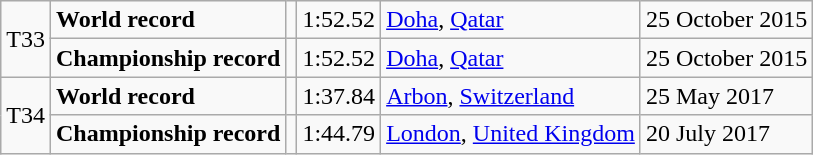<table class="wikitable">
<tr>
<td rowspan="2">T33</td>
<td><strong>World record</strong></td>
<td></td>
<td>1:52.52</td>
<td><a href='#'>Doha</a>, <a href='#'>Qatar</a></td>
<td>25 October 2015</td>
</tr>
<tr>
<td><strong>Championship record</strong></td>
<td></td>
<td>1:52.52</td>
<td><a href='#'>Doha</a>, <a href='#'>Qatar</a></td>
<td>25 October 2015</td>
</tr>
<tr>
<td rowspan="2">T34</td>
<td><strong>World record</strong></td>
<td></td>
<td>1:37.84</td>
<td><a href='#'>Arbon</a>, <a href='#'>Switzerland</a></td>
<td>25 May 2017</td>
</tr>
<tr>
<td><strong>Championship record</strong></td>
<td></td>
<td>1:44.79</td>
<td><a href='#'>London</a>, <a href='#'>United Kingdom</a></td>
<td>20 July 2017</td>
</tr>
</table>
